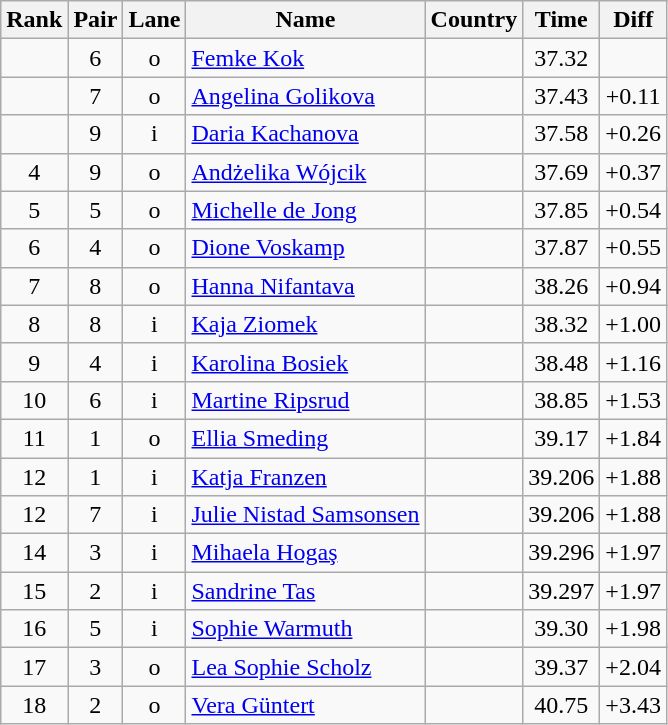<table class="wikitable sortable" style="text-align:center">
<tr>
<th>Rank</th>
<th>Pair</th>
<th>Lane</th>
<th>Name</th>
<th>Country</th>
<th>Time</th>
<th>Diff</th>
</tr>
<tr>
<td></td>
<td>6</td>
<td>o</td>
<td align=left><a href='#'>Femke Kok</a></td>
<td align=left></td>
<td>37.32</td>
<td></td>
</tr>
<tr>
<td></td>
<td>7</td>
<td>o</td>
<td align=left><a href='#'>Angelina Golikova</a></td>
<td align=left></td>
<td>37.43</td>
<td>+0.11</td>
</tr>
<tr>
<td></td>
<td>9</td>
<td>i</td>
<td align=left><a href='#'>Daria Kachanova</a></td>
<td align=left></td>
<td>37.58</td>
<td>+0.26</td>
</tr>
<tr>
<td>4</td>
<td>9</td>
<td>o</td>
<td align=left><a href='#'>Andżelika Wójcik</a></td>
<td align=left></td>
<td>37.69</td>
<td>+0.37</td>
</tr>
<tr>
<td>5</td>
<td>5</td>
<td>o</td>
<td align=left><a href='#'>Michelle de Jong</a></td>
<td align=left></td>
<td>37.85</td>
<td>+0.54</td>
</tr>
<tr>
<td>6</td>
<td>4</td>
<td>o</td>
<td align=left><a href='#'>Dione Voskamp</a></td>
<td align=left></td>
<td>37.87</td>
<td>+0.55</td>
</tr>
<tr>
<td>7</td>
<td>8</td>
<td>o</td>
<td align=left><a href='#'>Hanna Nifantava</a></td>
<td align=left></td>
<td>38.26</td>
<td>+0.94</td>
</tr>
<tr>
<td>8</td>
<td>8</td>
<td>i</td>
<td align=left><a href='#'>Kaja Ziomek</a></td>
<td align=left></td>
<td>38.32</td>
<td>+1.00</td>
</tr>
<tr>
<td>9</td>
<td>4</td>
<td>i</td>
<td align=left><a href='#'>Karolina Bosiek</a></td>
<td align=left></td>
<td>38.48</td>
<td>+1.16</td>
</tr>
<tr>
<td>10</td>
<td>6</td>
<td>i</td>
<td align=left><a href='#'>Martine Ripsrud</a></td>
<td align=left></td>
<td>38.85</td>
<td>+1.53</td>
</tr>
<tr>
<td>11</td>
<td>1</td>
<td>o</td>
<td align=left><a href='#'>Ellia Smeding</a></td>
<td align=left></td>
<td>39.17</td>
<td>+1.84</td>
</tr>
<tr>
<td>12</td>
<td>1</td>
<td>i</td>
<td align=left><a href='#'>Katja Franzen</a></td>
<td align=left></td>
<td>39.206</td>
<td>+1.88</td>
</tr>
<tr>
<td>12</td>
<td>7</td>
<td>i</td>
<td align=left><a href='#'>Julie Nistad Samsonsen</a></td>
<td align=left></td>
<td>39.206</td>
<td>+1.88</td>
</tr>
<tr>
<td>14</td>
<td>3</td>
<td>i</td>
<td align=left><a href='#'>Mihaela Hogaş</a></td>
<td align=left></td>
<td>39.296</td>
<td>+1.97</td>
</tr>
<tr>
<td>15</td>
<td>2</td>
<td>i</td>
<td align=left><a href='#'>Sandrine Tas</a></td>
<td align=left></td>
<td>39.297</td>
<td>+1.97</td>
</tr>
<tr>
<td>16</td>
<td>5</td>
<td>i</td>
<td align=left><a href='#'>Sophie Warmuth</a></td>
<td align=left></td>
<td>39.30</td>
<td>+1.98</td>
</tr>
<tr>
<td>17</td>
<td>3</td>
<td>o</td>
<td align=left><a href='#'>Lea Sophie Scholz</a></td>
<td align=left></td>
<td>39.37</td>
<td>+2.04</td>
</tr>
<tr>
<td>18</td>
<td>2</td>
<td>o</td>
<td align=left><a href='#'>Vera Güntert</a></td>
<td align=left></td>
<td>40.75</td>
<td>+3.43</td>
</tr>
</table>
